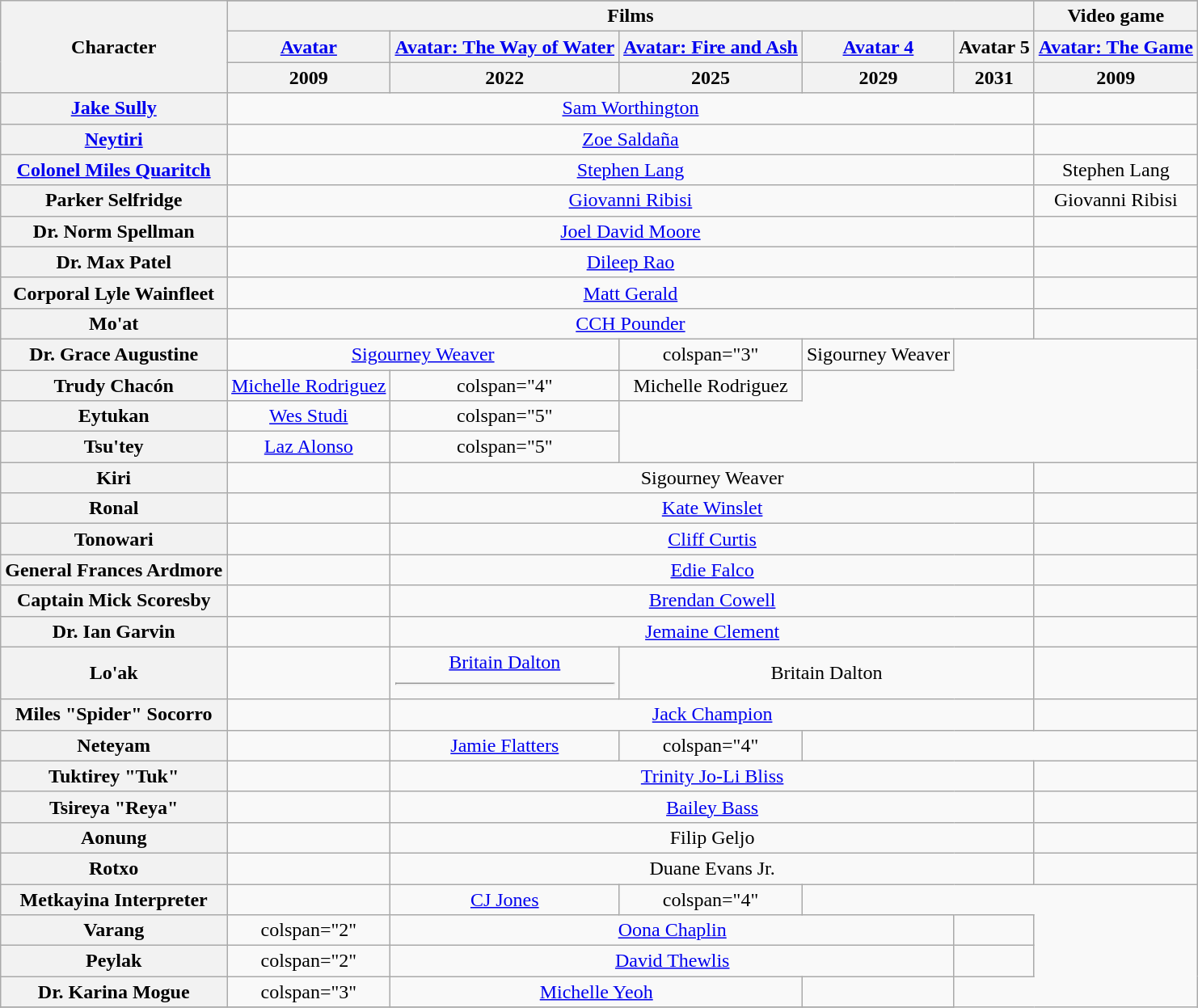<table class="wikitable plainrowheaders" style="text-align:center;">
<tr>
<th rowspan="4">Character</th>
</tr>
<tr>
<th colspan="5">Films</th>
<th>Video game</th>
</tr>
<tr>
<th><a href='#'>Avatar</a></th>
<th><a href='#'>Avatar: The Way of Water</a></th>
<th><a href='#'>Avatar: Fire and Ash</a></th>
<th><a href='#'>Avatar 4</a></th>
<th>Avatar 5</th>
<th><a href='#'>Avatar: The Game</a></th>
</tr>
<tr>
<th>2009</th>
<th>2022</th>
<th>2025</th>
<th>2029</th>
<th>2031</th>
<th>2009</th>
</tr>
<tr>
<th><a href='#'>Jake Sully</a></th>
<td colspan="5"><a href='#'>Sam Worthington</a></td>
<td></td>
</tr>
<tr>
<th><a href='#'>Neytiri</a></th>
<td colspan="5"><a href='#'>Zoe Saldaña</a></td>
<td></td>
</tr>
<tr>
<th><a href='#'>Colonel Miles Quaritch</a></th>
<td colspan="5"><a href='#'>Stephen Lang</a></td>
<td>Stephen Lang</td>
</tr>
<tr>
<th>Parker Selfridge</th>
<td colspan="5"><a href='#'>Giovanni Ribisi</a></td>
<td>Giovanni Ribisi</td>
</tr>
<tr>
<th>Dr. Norm Spellman</th>
<td colspan="5"><a href='#'>Joel David Moore</a></td>
<td></td>
</tr>
<tr>
<th>Dr. Max Patel</th>
<td colspan="5"><a href='#'>Dileep Rao</a></td>
<td></td>
</tr>
<tr>
<th>Corporal Lyle Wainfleet</th>
<td colspan="5"><a href='#'>Matt Gerald</a></td>
<td></td>
</tr>
<tr>
<th>Mo'at</th>
<td colspan="5"><a href='#'>CCH Pounder</a></td>
<td></td>
</tr>
<tr>
<th>Dr. Grace Augustine</th>
<td colspan="2"><a href='#'>Sigourney Weaver</a></td>
<td>colspan="3" </td>
<td>Sigourney Weaver</td>
</tr>
<tr>
<th>Trudy Chacón</th>
<td><a href='#'>Michelle Rodriguez</a></td>
<td>colspan="4" </td>
<td>Michelle Rodriguez</td>
</tr>
<tr>
<th>Eytukan</th>
<td><a href='#'>Wes Studi</a></td>
<td>colspan="5" </td>
</tr>
<tr>
<th>Tsu'tey</th>
<td><a href='#'>Laz Alonso</a></td>
<td>colspan="5" </td>
</tr>
<tr>
<th>Kiri</th>
<td></td>
<td colspan="4">Sigourney Weaver</td>
<td></td>
</tr>
<tr>
<th>Ronal</th>
<td></td>
<td colspan="4"><a href='#'>Kate Winslet</a></td>
<td></td>
</tr>
<tr>
<th>Tonowari</th>
<td></td>
<td colspan="4"><a href='#'>Cliff Curtis</a></td>
<td></td>
</tr>
<tr>
<th>General Frances Ardmore</th>
<td></td>
<td colspan="4"><a href='#'>Edie Falco</a></td>
<td></td>
</tr>
<tr>
<th>Captain Mick Scoresby</th>
<td></td>
<td colspan="4"><a href='#'>Brendan Cowell</a></td>
<td></td>
</tr>
<tr>
<th>Dr. Ian Garvin</th>
<td></td>
<td colspan="4"><a href='#'>Jemaine Clement</a></td>
<td></td>
</tr>
<tr>
<th>Lo'ak</th>
<td></td>
<td><a href='#'>Britain Dalton</a><hr></td>
<td colspan="3">Britain Dalton</td>
<td></td>
</tr>
<tr>
<th>Miles "Spider" Socorro</th>
<td></td>
<td colspan="4"><a href='#'>Jack Champion</a></td>
<td></td>
</tr>
<tr>
<th>Neteyam</th>
<td></td>
<td><a href='#'>Jamie Flatters</a></td>
<td>colspan="4" </td>
</tr>
<tr>
<th>Tuktirey "Tuk"</th>
<td></td>
<td colspan="4"><a href='#'>Trinity Jo-Li Bliss</a></td>
<td></td>
</tr>
<tr>
<th>Tsireya "Reya"</th>
<td></td>
<td colspan="4"><a href='#'>Bailey Bass</a></td>
<td></td>
</tr>
<tr>
<th>Aonung</th>
<td></td>
<td colspan="4">Filip Geljo</td>
<td></td>
</tr>
<tr>
<th>Rotxo</th>
<td></td>
<td colspan="4">Duane Evans Jr.</td>
<td></td>
</tr>
<tr>
<th>Metkayina Interpreter</th>
<td></td>
<td><a href='#'>CJ Jones</a></td>
<td>colspan="4" </td>
</tr>
<tr>
<th>Varang</th>
<td>colspan="2" </td>
<td colspan="3"><a href='#'>Oona Chaplin</a></td>
<td></td>
</tr>
<tr>
<th>Peylak</th>
<td>colspan="2" </td>
<td colspan="3"><a href='#'>David Thewlis</a></td>
<td></td>
</tr>
<tr>
<th>Dr. Karina Mogue</th>
<td>colspan="3" </td>
<td colspan="2"><a href='#'>Michelle Yeoh</a></td>
<td></td>
</tr>
<tr>
</tr>
</table>
